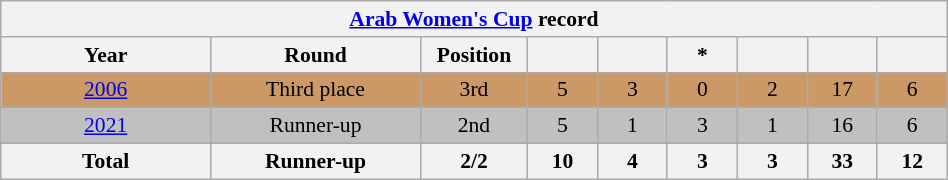<table class="wikitable" width="50%" style="font-size:90%; text-align:center;">
<tr>
<th colspan="9"><a href='#'>Arab Women's Cup</a> record</th>
</tr>
<tr>
<th width="15%">Year</th>
<th width="15%">Round</th>
<th width="5%">Position</th>
<th width="5%"></th>
<th width="5%"></th>
<th width="5%">*</th>
<th width="5%"></th>
<th width="5%"></th>
<th width="5%"></th>
</tr>
<tr bgcolor="#cc9966">
<td> <a href='#'>2006</a></td>
<td>Third place</td>
<td>3rd</td>
<td>5</td>
<td>3</td>
<td>0</td>
<td>2</td>
<td>17</td>
<td>6</td>
</tr>
<tr bgcolor=silver>
<td> <a href='#'>2021</a></td>
<td>Runner-up</td>
<td>2nd</td>
<td>5</td>
<td>1</td>
<td>3</td>
<td>1</td>
<td>16</td>
<td>6</td>
</tr>
<tr>
<th>Total</th>
<th>Runner-up</th>
<th>2/2</th>
<th>10</th>
<th>4</th>
<th>3</th>
<th>3</th>
<th>33</th>
<th>12</th>
</tr>
</table>
